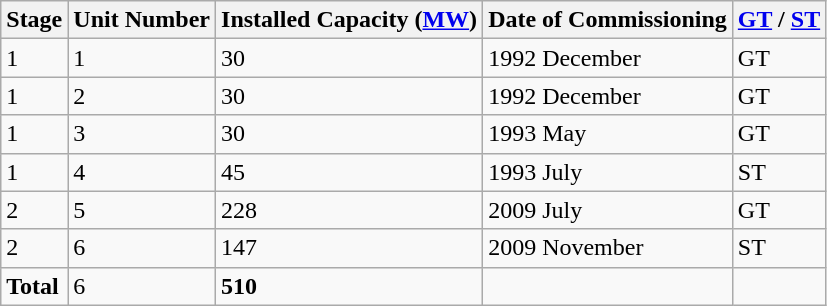<table class="sortable wikitable">
<tr>
<th>Stage</th>
<th>Unit Number</th>
<th>Installed Capacity (<a href='#'>MW</a>)</th>
<th>Date of Commissioning</th>
<th><a href='#'>GT</a> / <a href='#'>ST</a></th>
</tr>
<tr>
<td>1</td>
<td>1</td>
<td>30</td>
<td>1992 December</td>
<td>GT </td>
</tr>
<tr>
<td>1</td>
<td>2</td>
<td>30</td>
<td>1992 December</td>
<td>GT</td>
</tr>
<tr>
<td>1</td>
<td>3</td>
<td>30</td>
<td>1993 May</td>
<td>GT</td>
</tr>
<tr>
<td>1</td>
<td>4</td>
<td>45</td>
<td>1993 July</td>
<td>ST</td>
</tr>
<tr>
<td>2</td>
<td>5</td>
<td>228</td>
<td>2009 July</td>
<td>GT </td>
</tr>
<tr>
<td>2</td>
<td>6</td>
<td>147</td>
<td>2009 November</td>
<td>ST</td>
</tr>
<tr>
<td><strong>Total</strong></td>
<td>6</td>
<td><strong>510</strong></td>
<td></td>
<td></td>
</tr>
</table>
